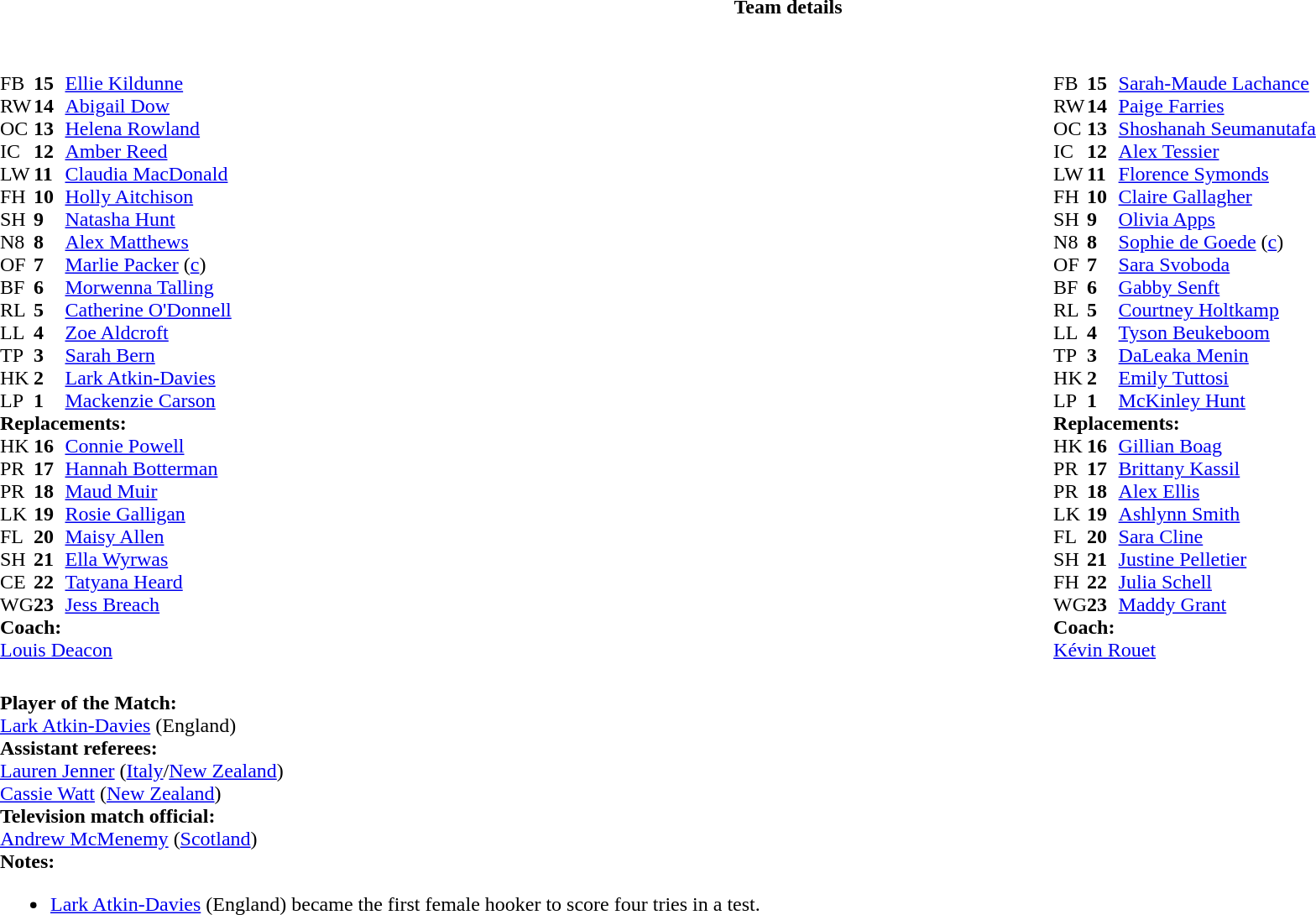<table border="0" style="width:100%;" class="collapsible collapsed">
<tr>
<th>Team details</th>
</tr>
<tr>
<td><br><table width="100%">
<tr>
<td style="vertical-align:top; width:50%"><br><table cellspacing="0" cellpadding="0">
<tr>
<th width="25"></th>
<th width="25"></th>
</tr>
<tr>
<td>FB</td>
<td><strong>15</strong></td>
<td><a href='#'>Ellie Kildunne</a></td>
</tr>
<tr>
<td>RW</td>
<td><strong>14</strong></td>
<td><a href='#'>Abigail Dow</a></td>
<td></td>
<td></td>
</tr>
<tr>
<td>OC</td>
<td><strong>13</strong></td>
<td><a href='#'>Helena Rowland</a></td>
</tr>
<tr>
<td>IC</td>
<td><strong>12</strong></td>
<td><a href='#'>Amber Reed</a></td>
<td></td>
<td></td>
</tr>
<tr>
<td>LW</td>
<td><strong>11</strong></td>
<td><a href='#'>Claudia MacDonald</a></td>
</tr>
<tr>
<td>FH</td>
<td><strong>10</strong></td>
<td><a href='#'>Holly Aitchison</a></td>
<td></td>
</tr>
<tr>
<td>SH</td>
<td><strong>9</strong></td>
<td><a href='#'>Natasha Hunt</a></td>
<td></td>
<td></td>
</tr>
<tr>
<td>N8</td>
<td><strong>8</strong></td>
<td><a href='#'>Alex Matthews</a></td>
</tr>
<tr>
<td>OF</td>
<td><strong>7</strong></td>
<td><a href='#'>Marlie Packer</a> (<a href='#'>c</a>)</td>
<td></td>
<td></td>
</tr>
<tr>
<td>BF</td>
<td><strong>6</strong></td>
<td><a href='#'>Morwenna Talling</a></td>
</tr>
<tr>
<td>RL</td>
<td><strong>5</strong></td>
<td><a href='#'>Catherine O'Donnell</a></td>
<td></td>
<td></td>
</tr>
<tr>
<td>LL</td>
<td><strong>4</strong></td>
<td><a href='#'>Zoe Aldcroft</a></td>
</tr>
<tr>
<td>TP</td>
<td><strong>3</strong></td>
<td><a href='#'>Sarah Bern</a></td>
<td></td>
<td></td>
</tr>
<tr>
<td>HK</td>
<td><strong>2</strong></td>
<td><a href='#'>Lark Atkin-Davies</a></td>
<td></td>
<td></td>
</tr>
<tr>
<td>LP</td>
<td><strong>1</strong></td>
<td><a href='#'>Mackenzie Carson</a></td>
<td></td>
<td></td>
</tr>
<tr>
<td colspan=3><strong>Replacements:</strong></td>
</tr>
<tr>
<td>HK</td>
<td><strong>16</strong></td>
<td><a href='#'>Connie Powell</a></td>
<td></td>
<td></td>
</tr>
<tr>
<td>PR</td>
<td><strong>17</strong></td>
<td><a href='#'>Hannah Botterman</a></td>
<td></td>
<td></td>
</tr>
<tr>
<td>PR</td>
<td><strong>18</strong></td>
<td><a href='#'>Maud Muir</a></td>
<td></td>
<td></td>
</tr>
<tr>
<td>LK</td>
<td><strong>19</strong></td>
<td><a href='#'>Rosie Galligan</a></td>
<td></td>
<td></td>
</tr>
<tr>
<td>FL</td>
<td><strong>20</strong></td>
<td><a href='#'>Maisy Allen</a></td>
<td></td>
<td></td>
</tr>
<tr>
<td>SH</td>
<td><strong>21</strong></td>
<td><a href='#'>Ella Wyrwas</a></td>
<td></td>
<td></td>
</tr>
<tr>
<td>CE</td>
<td><strong>22</strong></td>
<td><a href='#'>Tatyana Heard</a></td>
<td></td>
<td></td>
</tr>
<tr>
<td>WG</td>
<td><strong>23</strong></td>
<td><a href='#'>Jess Breach</a></td>
<td></td>
<td></td>
</tr>
<tr>
<td colspan=3><strong>Coach:</strong></td>
</tr>
<tr>
<td colspan="4"> <a href='#'>Louis Deacon</a></td>
</tr>
</table>
</td>
<td style="vertical-align:top"></td>
<td style="vertical-align:top; width:50%"><br><table cellspacing="0" cellpadding="0" style="margin:auto">
<tr>
<th width="25"></th>
<th width="25"></th>
</tr>
<tr>
<td>FB</td>
<td><strong>15</strong></td>
<td><a href='#'>Sarah-Maude Lachance</a></td>
</tr>
<tr>
<td>RW</td>
<td><strong>14</strong></td>
<td><a href='#'>Paige Farries</a></td>
</tr>
<tr>
<td>OC</td>
<td><strong>13</strong></td>
<td><a href='#'>Shoshanah Seumanutafa</a></td>
</tr>
<tr>
<td>IC</td>
<td><strong>12</strong></td>
<td><a href='#'>Alex Tessier</a></td>
</tr>
<tr>
<td>LW</td>
<td><strong>11</strong></td>
<td><a href='#'>Florence Symonds</a></td>
<td></td>
<td></td>
</tr>
<tr>
<td>FH</td>
<td><strong>10</strong></td>
<td><a href='#'>Claire Gallagher</a></td>
<td></td>
<td></td>
</tr>
<tr>
<td>SH</td>
<td><strong>9</strong></td>
<td><a href='#'>Olivia Apps</a></td>
<td></td>
<td></td>
</tr>
<tr>
<td>N8</td>
<td><strong>8</strong></td>
<td><a href='#'>Sophie de Goede</a> (<a href='#'>c</a>)</td>
</tr>
<tr>
<td>OF</td>
<td><strong>7</strong></td>
<td><a href='#'>Sara Svoboda</a></td>
<td></td>
<td></td>
</tr>
<tr>
<td>BF</td>
<td><strong>6</strong></td>
<td><a href='#'>Gabby Senft</a></td>
</tr>
<tr>
<td>RL</td>
<td><strong>5</strong></td>
<td><a href='#'>Courtney Holtkamp</a></td>
</tr>
<tr>
<td>LL</td>
<td><strong>4</strong></td>
<td><a href='#'>Tyson Beukeboom</a></td>
<td></td>
<td></td>
<td></td>
<td></td>
</tr>
<tr>
<td>TP</td>
<td><strong>3</strong></td>
<td><a href='#'>DaLeaka Menin</a></td>
<td></td>
<td></td>
</tr>
<tr>
<td>HK</td>
<td><strong>2</strong></td>
<td><a href='#'>Emily Tuttosi</a></td>
<td></td>
<td></td>
</tr>
<tr>
<td>LP</td>
<td><strong>1</strong></td>
<td><a href='#'>McKinley Hunt</a></td>
<td></td>
<td></td>
</tr>
<tr>
<td colspan=3><strong>Replacements:</strong></td>
</tr>
<tr>
<td>HK</td>
<td><strong>16</strong></td>
<td><a href='#'>Gillian Boag</a></td>
<td></td>
<td></td>
</tr>
<tr>
<td>PR</td>
<td><strong>17</strong></td>
<td><a href='#'>Brittany Kassil</a></td>
<td></td>
<td></td>
</tr>
<tr>
<td>PR</td>
<td><strong>18</strong></td>
<td><a href='#'>Alex Ellis</a></td>
<td></td>
<td></td>
</tr>
<tr>
<td>LK</td>
<td><strong>19</strong></td>
<td><a href='#'>Ashlynn Smith</a></td>
<td></td>
<td></td>
<td colspan=2></td>
</tr>
<tr>
<td>FL</td>
<td><strong>20</strong></td>
<td><a href='#'>Sara Cline</a></td>
<td></td>
<td></td>
</tr>
<tr>
<td>SH</td>
<td><strong>21</strong></td>
<td><a href='#'>Justine Pelletier</a></td>
<td></td>
<td></td>
</tr>
<tr>
<td>FH</td>
<td><strong>22</strong></td>
<td><a href='#'>Julia Schell</a></td>
<td></td>
<td></td>
<td></td>
</tr>
<tr>
<td>WG</td>
<td><strong>23</strong></td>
<td><a href='#'>Maddy Grant</a></td>
<td></td>
<td></td>
</tr>
<tr>
<td colspan=3><strong>Coach:</strong></td>
</tr>
<tr>
<td colspan="4"> <a href='#'>Kévin Rouet</a></td>
</tr>
</table>
</td>
</tr>
</table>
<table style="width:100%">
<tr>
<td><br><strong>Player of the Match:</strong>
<br><a href='#'>Lark Atkin-Davies</a> (England)<br><strong>Assistant referees:</strong>
<br><a href='#'>Lauren Jenner</a> (<a href='#'>Italy</a>/<a href='#'>New Zealand</a>)
<br><a href='#'>Cassie Watt</a> (<a href='#'>New Zealand</a>)
<br><strong>Television match official:</strong>
<br><a href='#'>Andrew McMenemy</a> (<a href='#'>Scotland</a>)<br><strong>Notes:</strong><ul><li><a href='#'>Lark Atkin-Davies</a> (England) became the first female hooker to score four tries in a test.</li></ul></td>
</tr>
</table>
</td>
</tr>
</table>
